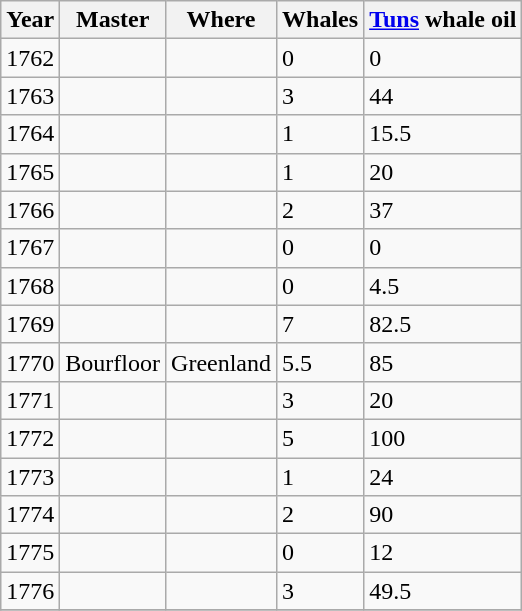<table class="sortable wikitable">
<tr>
<th>Year</th>
<th>Master</th>
<th>Where</th>
<th>Whales</th>
<th><a href='#'>Tuns</a> whale oil</th>
</tr>
<tr>
<td>1762</td>
<td></td>
<td></td>
<td>0</td>
<td>0</td>
</tr>
<tr>
<td>1763</td>
<td></td>
<td></td>
<td>3</td>
<td>44</td>
</tr>
<tr>
<td>1764</td>
<td></td>
<td></td>
<td>1</td>
<td>15.5</td>
</tr>
<tr>
<td>1765</td>
<td></td>
<td></td>
<td>1</td>
<td>20</td>
</tr>
<tr>
<td>1766</td>
<td></td>
<td></td>
<td>2</td>
<td>37</td>
</tr>
<tr>
<td>1767</td>
<td></td>
<td></td>
<td>0</td>
<td>0</td>
</tr>
<tr>
<td>1768</td>
<td></td>
<td></td>
<td>0</td>
<td>4.5</td>
</tr>
<tr>
<td>1769</td>
<td></td>
<td></td>
<td>7</td>
<td>82.5</td>
</tr>
<tr>
<td>1770</td>
<td>Bourfloor</td>
<td>Greenland</td>
<td>5.5</td>
<td>85</td>
</tr>
<tr>
<td>1771</td>
<td></td>
<td></td>
<td>3</td>
<td>20</td>
</tr>
<tr>
<td>1772</td>
<td></td>
<td></td>
<td>5</td>
<td>100</td>
</tr>
<tr>
<td>1773</td>
<td></td>
<td></td>
<td>1</td>
<td>24</td>
</tr>
<tr>
<td>1774</td>
<td></td>
<td></td>
<td>2</td>
<td>90</td>
</tr>
<tr>
<td>1775</td>
<td></td>
<td></td>
<td>0</td>
<td>12</td>
</tr>
<tr>
<td>1776</td>
<td></td>
<td></td>
<td>3</td>
<td>49.5</td>
</tr>
<tr>
</tr>
</table>
